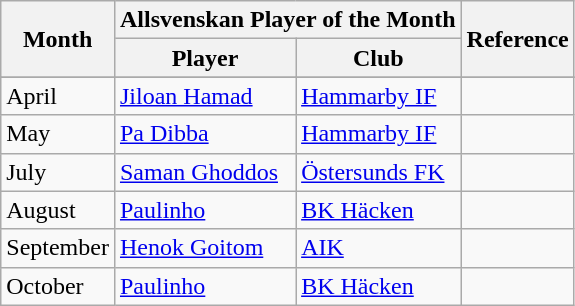<table class="wikitable">
<tr>
<th rowspan="2">Month</th>
<th colspan="2">Allsvenskan Player of the Month</th>
<th rowspan="2">Reference</th>
</tr>
<tr>
<th>Player</th>
<th>Club</th>
</tr>
<tr>
</tr>
<tr>
<td>April</td>
<td> <a href='#'>Jiloan Hamad</a></td>
<td><a href='#'>Hammarby IF</a></td>
<td align=center></td>
</tr>
<tr>
<td>May</td>
<td> <a href='#'>Pa Dibba</a></td>
<td><a href='#'>Hammarby IF</a></td>
<td align=center></td>
</tr>
<tr>
<td>July</td>
<td> <a href='#'>Saman Ghoddos</a></td>
<td><a href='#'>Östersunds FK</a></td>
<td align=center></td>
</tr>
<tr>
<td>August</td>
<td> <a href='#'>Paulinho</a></td>
<td><a href='#'>BK Häcken</a></td>
<td align=center></td>
</tr>
<tr>
<td>September</td>
<td> <a href='#'>Henok Goitom</a></td>
<td><a href='#'>AIK</a></td>
<td align=center></td>
</tr>
<tr>
<td>October</td>
<td> <a href='#'>Paulinho</a></td>
<td><a href='#'>BK Häcken</a></td>
<td align=center></td>
</tr>
</table>
